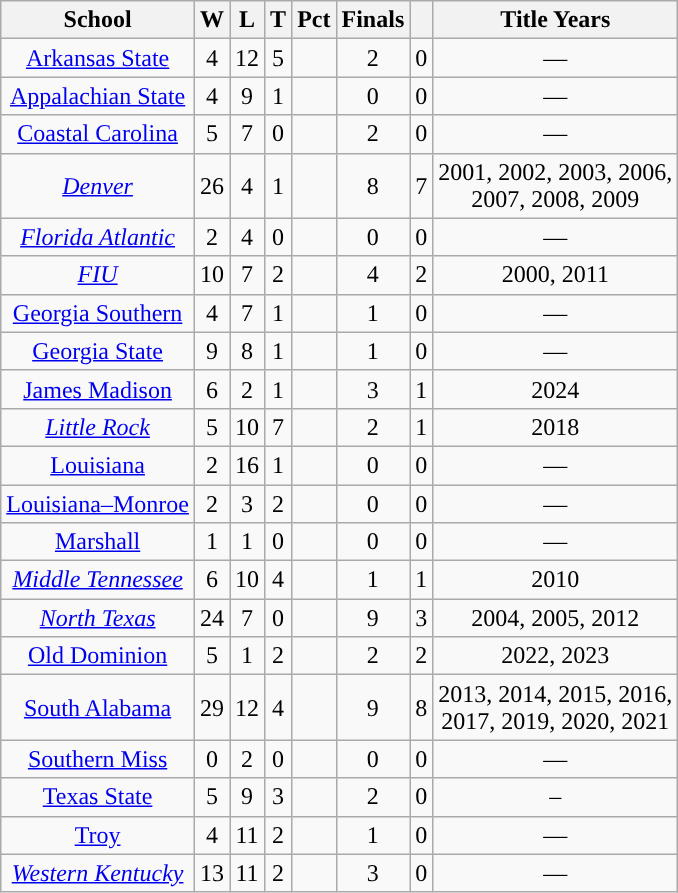<table class="wikitable sortable" style="text-align:center">
<tr>
<th>School</th>
<th>W</th>
<th>L</th>
<th>T</th>
<th>Pct</th>
<th>Finals</th>
<th></th>
<th>Title Years</th>
</tr>
<tr>
<td><a href='#'>Arkansas State</a></td>
<td>4</td>
<td>12</td>
<td>5</td>
<td></td>
<td>2</td>
<td>0</td>
<td>—</td>
</tr>
<tr>
<td><a href='#'>Appalachian State</a></td>
<td>4</td>
<td>9</td>
<td>1</td>
<td></td>
<td>0</td>
<td>0</td>
<td>—</td>
</tr>
<tr>
<td><a href='#'>Coastal Carolina</a></td>
<td>5</td>
<td>7</td>
<td>0</td>
<td></td>
<td>2</td>
<td>0</td>
<td>—</td>
</tr>
<tr>
<td><em><a href='#'>Denver</a></em></td>
<td>26</td>
<td>4</td>
<td>1</td>
<td></td>
<td>8</td>
<td>7</td>
<td>2001, 2002, 2003, 2006,<br>2007, 2008, 2009</td>
</tr>
<tr>
<td><em><a href='#'>Florida Atlantic</a></em></td>
<td>2</td>
<td>4</td>
<td>0</td>
<td></td>
<td>0</td>
<td>0</td>
<td>—</td>
</tr>
<tr>
<td><em><a href='#'>FIU</a></em></td>
<td>10</td>
<td>7</td>
<td>2</td>
<td></td>
<td>4</td>
<td>2</td>
<td>2000, 2011</td>
</tr>
<tr>
<td><a href='#'>Georgia Southern</a></td>
<td>4</td>
<td>7</td>
<td>1</td>
<td></td>
<td>1</td>
<td>0</td>
<td>—</td>
</tr>
<tr>
<td><a href='#'>Georgia State</a></td>
<td>9</td>
<td>8</td>
<td>1</td>
<td></td>
<td>1</td>
<td>0</td>
<td>—</td>
</tr>
<tr>
<td><a href='#'>James Madison</a></td>
<td>6</td>
<td>2</td>
<td>1</td>
<td></td>
<td>3</td>
<td>1</td>
<td>2024</td>
</tr>
<tr>
<td><em><a href='#'>Little Rock</a></em></td>
<td>5</td>
<td>10</td>
<td>7</td>
<td></td>
<td>2</td>
<td>1</td>
<td>2018</td>
</tr>
<tr>
<td><a href='#'>Louisiana</a></td>
<td>2</td>
<td>16</td>
<td>1</td>
<td></td>
<td>0</td>
<td>0</td>
<td>—</td>
</tr>
<tr>
<td><a href='#'>Louisiana–Monroe</a></td>
<td>2</td>
<td>3</td>
<td>2</td>
<td></td>
<td>0</td>
<td>0</td>
<td>—</td>
</tr>
<tr>
<td><a href='#'>Marshall</a></td>
<td>1</td>
<td>1</td>
<td>0</td>
<td></td>
<td>0</td>
<td>0</td>
<td>—</td>
</tr>
<tr>
<td><em><a href='#'>Middle Tennessee</a></em></td>
<td>6</td>
<td>10</td>
<td>4</td>
<td></td>
<td>1</td>
<td>1</td>
<td>2010</td>
</tr>
<tr>
<td><em><a href='#'>North Texas</a></em></td>
<td>24</td>
<td>7</td>
<td>0</td>
<td></td>
<td>9</td>
<td>3</td>
<td>2004, 2005, 2012</td>
</tr>
<tr>
<td><a href='#'>Old Dominion</a></td>
<td>5</td>
<td>1</td>
<td>2</td>
<td></td>
<td>2</td>
<td>2</td>
<td>2022, 2023</td>
</tr>
<tr>
<td><a href='#'>South Alabama</a></td>
<td>29</td>
<td>12</td>
<td>4</td>
<td></td>
<td>9</td>
<td>8</td>
<td>2013, 2014, 2015, 2016,<br>2017, 2019, 2020, 2021</td>
</tr>
<tr>
<td><a href='#'>Southern Miss</a></td>
<td>0</td>
<td>2</td>
<td>0</td>
<td></td>
<td>0</td>
<td>0</td>
<td>—</td>
</tr>
<tr>
<td><a href='#'>Texas State</a></td>
<td>5</td>
<td>9</td>
<td>3</td>
<td></td>
<td>2</td>
<td>0</td>
<td>–</td>
</tr>
<tr>
<td><a href='#'>Troy</a></td>
<td>4</td>
<td>11</td>
<td>2</td>
<td></td>
<td>1</td>
<td>0</td>
<td>—</td>
</tr>
<tr>
<td><em><a href='#'>Western Kentucky</a></em></td>
<td>13</td>
<td>11</td>
<td>2</td>
<td></td>
<td>3</td>
<td>0</td>
<td>—</td>
</tr>
</table>
